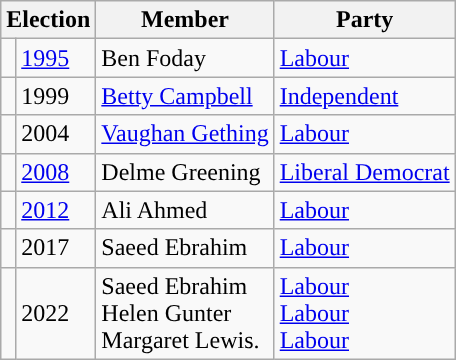<table class="wikitable">
<tr>
<th colspan="2">Election</th>
<th>Member</th>
<th>Party</th>
</tr>
<tr>
<td style="background-color: "></td>
<td><a href='#'>1995</a></td>
<td>Ben Foday</td>
<td><a href='#'>Labour</a></td>
</tr>
<tr>
<td style="background-color: "></td>
<td>1999</td>
<td><a href='#'>Betty Campbell</a></td>
<td><a href='#'>Independent</a></td>
</tr>
<tr>
<td style="background-color: "></td>
<td>2004</td>
<td><a href='#'>Vaughan Gething</a></td>
<td><a href='#'>Labour</a></td>
</tr>
<tr>
<td style="background-color: "></td>
<td><a href='#'>2008</a></td>
<td>Delme Greening</td>
<td><a href='#'>Liberal Democrat</a></td>
</tr>
<tr>
<td style="background-color: "></td>
<td><a href='#'>2012</a></td>
<td>Ali Ahmed</td>
<td><a href='#'>Labour</a></td>
</tr>
<tr>
<td style="background-color: "></td>
<td>2017</td>
<td>Saeed Ebrahim </td>
<td><a href='#'>Labour</a></td>
</tr>
<tr>
<td style="background-color: "></td>
<td>2022</td>
<td>Saeed Ebrahim<br>Helen Gunter<br>Margaret Lewis.</td>
<td><a href='#'>Labour</a><br><a href='#'>Labour</a><br><a href='#'>Labour</a></td>
</tr>
</table>
